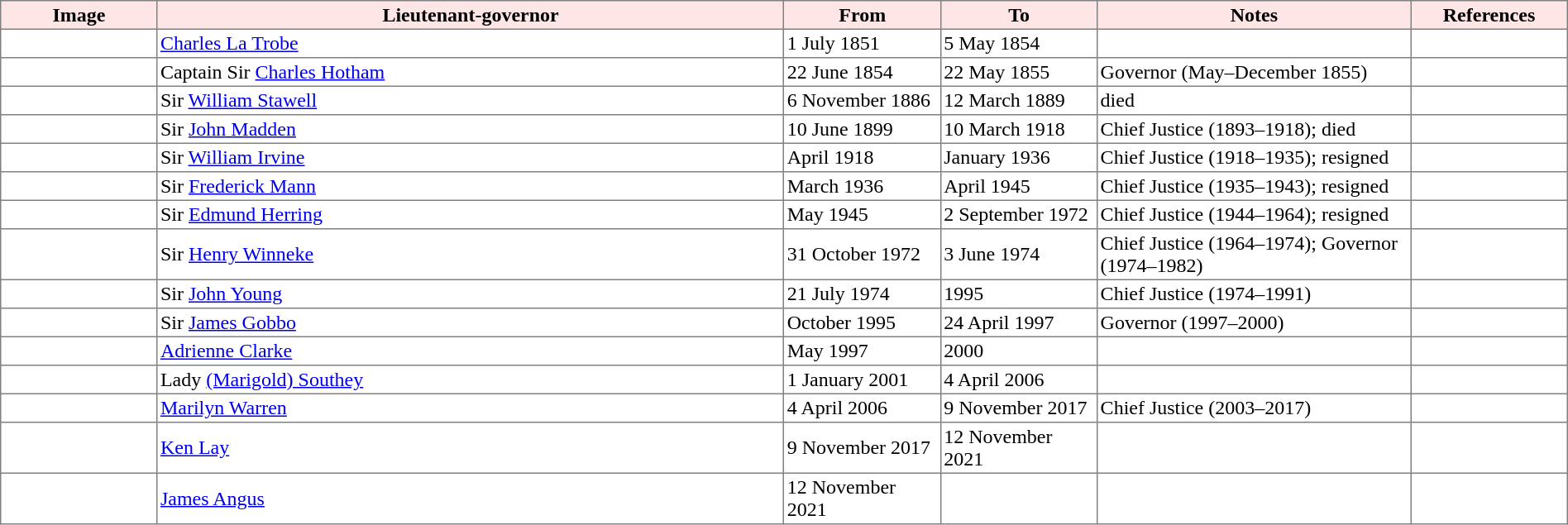<table border="1" cellspacing="0" cellpadding="2" style="border-collapse:collapse;">
<tr bgcolor=#ffe6e6>
<th width="10%">Image</th>
<th width="40%">Lieutenant-governor</th>
<th width="10%">From</th>
<th width="10%">To</th>
<th width="20%">Notes</th>
<th width="10%">References</th>
</tr>
<tr>
<td></td>
<td><a href='#'>Charles La Trobe</a></td>
<td>1 July 1851</td>
<td>5 May 1854</td>
<td></td>
<td></td>
</tr>
<tr>
<td></td>
<td>Captain Sir <a href='#'>Charles Hotham</a> </td>
<td>22 June 1854</td>
<td>22 May 1855</td>
<td>Governor (May–December 1855)</td>
<td></td>
</tr>
<tr>
<td></td>
<td>Sir <a href='#'>William Stawell</a> </td>
<td>6 November 1886</td>
<td>12 March 1889</td>
<td>died</td>
<td></td>
</tr>
<tr>
<td></td>
<td>Sir <a href='#'>John Madden</a> </td>
<td>10 June 1899</td>
<td>10 March 1918</td>
<td>Chief Justice (1893–1918); died</td>
<td></td>
</tr>
<tr>
<td></td>
<td>Sir <a href='#'>William Irvine</a> </td>
<td>April 1918</td>
<td>January 1936</td>
<td>Chief Justice (1918–1935); resigned</td>
<td></td>
</tr>
<tr>
<td></td>
<td>Sir <a href='#'>Frederick Mann</a> </td>
<td>March 1936</td>
<td>April 1945</td>
<td>Chief Justice (1935–1943); resigned</td>
<td></td>
</tr>
<tr>
<td></td>
<td>Sir <a href='#'>Edmund Herring</a> </td>
<td>May 1945</td>
<td>2 September 1972</td>
<td>Chief Justice (1944–1964); resigned</td>
<td></td>
</tr>
<tr>
<td></td>
<td>Sir <a href='#'>Henry Winneke</a> </td>
<td>31 October 1972</td>
<td>3 June 1974</td>
<td>Chief Justice (1964–1974); Governor (1974–1982)</td>
<td></td>
</tr>
<tr>
<td></td>
<td>Sir <a href='#'>John Young</a> </td>
<td>21 July 1974</td>
<td>1995</td>
<td>Chief Justice (1974–1991)</td>
<td></td>
</tr>
<tr>
<td></td>
<td>Sir <a href='#'>James Gobbo</a> </td>
<td>October 1995</td>
<td>24 April 1997</td>
<td>Governor (1997–2000)</td>
<td></td>
</tr>
<tr>
<td></td>
<td><a href='#'>Adrienne Clarke</a> </td>
<td>May 1997</td>
<td>2000</td>
<td></td>
<td></td>
</tr>
<tr>
<td></td>
<td>Lady <a href='#'>(Marigold) Southey</a> </td>
<td>1 January 2001</td>
<td>4 April 2006</td>
<td></td>
<td></td>
</tr>
<tr>
<td></td>
<td><a href='#'>Marilyn Warren</a> </td>
<td>4 April 2006</td>
<td>9 November 2017</td>
<td>Chief Justice (2003–2017)</td>
<td></td>
</tr>
<tr>
<td></td>
<td><a href='#'>Ken Lay</a> </td>
<td>9 November 2017</td>
<td>12 November 2021</td>
<td></td>
<td></td>
</tr>
<tr>
<td></td>
<td><a href='#'>James Angus</a> </td>
<td>12 November 2021</td>
<td></td>
<td></td>
<td></td>
</tr>
</table>
